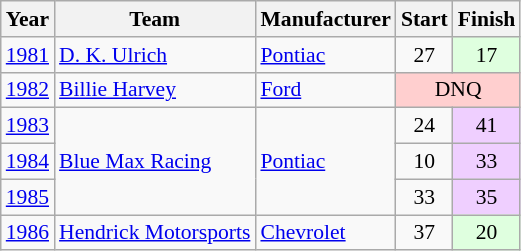<table class="wikitable" style="font-size: 90%;">
<tr>
<th>Year</th>
<th>Team</th>
<th>Manufacturer</th>
<th>Start</th>
<th>Finish</th>
</tr>
<tr>
<td><a href='#'>1981</a></td>
<td><a href='#'>D. K. Ulrich</a></td>
<td><a href='#'>Pontiac</a></td>
<td align=center>27</td>
<td align=center style="background:#DFFFDF;">17</td>
</tr>
<tr>
<td><a href='#'>1982</a></td>
<td><a href='#'>Billie Harvey</a></td>
<td><a href='#'>Ford</a></td>
<td align=center colspan=2 style="background:#FFCFCF;">DNQ</td>
</tr>
<tr>
<td><a href='#'>1983</a></td>
<td rowspan=3><a href='#'>Blue Max Racing</a></td>
<td rowspan=3><a href='#'>Pontiac</a></td>
<td align=center>24</td>
<td align=center style="background:#EFCFFF;">41</td>
</tr>
<tr>
<td><a href='#'>1984</a></td>
<td align=center>10</td>
<td align=center style="background:#EFCFFF;">33</td>
</tr>
<tr>
<td><a href='#'>1985</a></td>
<td align=center>33</td>
<td align=center style="background:#EFCFFF;">35</td>
</tr>
<tr>
<td><a href='#'>1986</a></td>
<td><a href='#'>Hendrick Motorsports</a></td>
<td><a href='#'>Chevrolet</a></td>
<td align=center>37</td>
<td align=center style="background:#DFFFDF;">20</td>
</tr>
</table>
